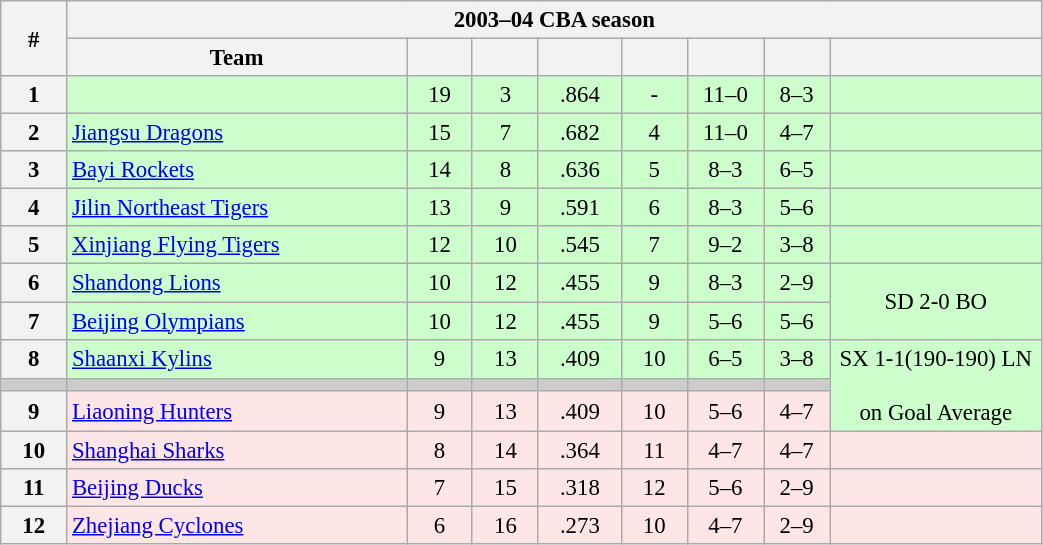<table class="wikitable" width="55%" style="font-size:95%;">
<tr>
<th width="3%" rowspan=2>#</th>
<th colspan="8" style="text-align:center;">2003–04 CBA season</th>
</tr>
<tr style="text-align:center;">
<th width="16%">Team</th>
<th width="3%"></th>
<th width="3%"></th>
<th width="3%"></th>
<th width="3%"></th>
<th width="3%"></th>
<th width="3%"></th>
<th width="10%"></th>
</tr>
<tr style="text-align:center;background: #ccffcc;">
<th>1</th>
<td style="text-align:left;"></td>
<td>19</td>
<td>3</td>
<td>.864</td>
<td>-</td>
<td>11–0</td>
<td>8–3</td>
<td></td>
</tr>
<tr style="text-align:center;background: #ccffcc;">
<th>2</th>
<td style="text-align:left;"><a href='#'>Jiangsu Dragons</a></td>
<td>15</td>
<td>7</td>
<td>.682</td>
<td>4</td>
<td>11–0</td>
<td>4–7</td>
<td></td>
</tr>
<tr style="text-align:center;background: #ccffcc;">
<th>3</th>
<td style="text-align:left;"><a href='#'>Bayi Rockets</a></td>
<td>14</td>
<td>8</td>
<td>.636</td>
<td>5</td>
<td>8–3</td>
<td>6–5</td>
<td></td>
</tr>
<tr style="text-align:center;background: #ccffcc;">
<th>4</th>
<td style="text-align:left;"><a href='#'>Jilin Northeast Tigers</a></td>
<td>13</td>
<td>9</td>
<td>.591</td>
<td>6</td>
<td>8–3</td>
<td>5–6</td>
<td></td>
</tr>
<tr style="text-align:center;background: #ccffcc;">
<th>5</th>
<td style="text-align:left;"><a href='#'>Xinjiang Flying Tigers</a></td>
<td>12</td>
<td>10</td>
<td>.545</td>
<td>7</td>
<td>9–2</td>
<td>3–8</td>
<td></td>
</tr>
<tr style="text-align:center;background: #ccffcc;">
<th>6</th>
<td style="text-align:left;"><a href='#'>Shandong Lions</a></td>
<td>10</td>
<td>12</td>
<td>.455</td>
<td>9</td>
<td>8–3</td>
<td>2–9</td>
<td rowspan=2>SD 2-0 BO</td>
</tr>
<tr style="text-align:center;background: #ccffcc;">
<th>7</th>
<td style="text-align:left;"><a href='#'>Beijing Olympians</a></td>
<td>10</td>
<td>12</td>
<td>.455</td>
<td>9</td>
<td>5–6</td>
<td>5–6</td>
</tr>
<tr style="text-align:center;background: #ccffcc;">
<th>8</th>
<td style="text-align:left;"><a href='#'>Shaanxi Kylins</a></td>
<td>9</td>
<td>13</td>
<td>.409</td>
<td>10</td>
<td>6–5</td>
<td>3–8</td>
<td rowspan=3>SX 1-1(190-190) LN<br><br>on Goal Average</td>
</tr>
<tr style="background-color:#cccccc;">
<td></td>
<td></td>
<td></td>
<td></td>
<td></td>
<td></td>
<td></td>
<td></td>
</tr>
<tr style="text-align:center;background: #FFE6E6;">
<th>9</th>
<td style="text-align:left;"><a href='#'>Liaoning Hunters</a></td>
<td>9</td>
<td>13</td>
<td>.409</td>
<td>10</td>
<td>5–6</td>
<td>4–7</td>
</tr>
<tr style="text-align:center;background: #FFE6E6;">
<th>10</th>
<td style="text-align:left;"><a href='#'>Shanghai Sharks</a></td>
<td>8</td>
<td>14</td>
<td>.364</td>
<td>11</td>
<td>4–7</td>
<td>4–7</td>
<td></td>
</tr>
<tr style="text-align:center;background: #FFE6E6;">
<th>11</th>
<td style="text-align:left;"><a href='#'>Beijing Ducks</a></td>
<td>7</td>
<td>15</td>
<td>.318</td>
<td>12</td>
<td>5–6</td>
<td>2–9</td>
<td></td>
</tr>
<tr style="text-align:center;background: #FFE6E6;">
<th>12</th>
<td style="text-align:left;"><a href='#'>Zhejiang Cyclones</a></td>
<td>6</td>
<td>16</td>
<td>.273</td>
<td>10</td>
<td>4–7</td>
<td>2–9</td>
<td></td>
</tr>
</table>
